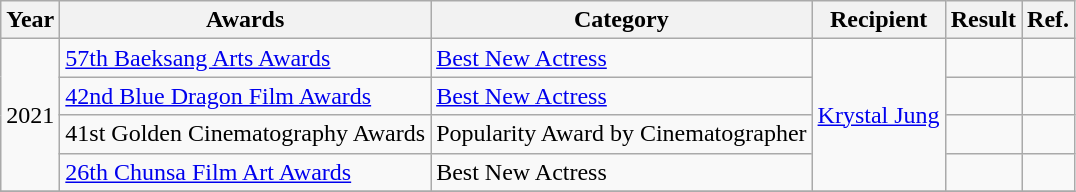<table class="wikitable">
<tr>
<th>Year</th>
<th>Awards</th>
<th>Category</th>
<th>Recipient</th>
<th>Result</th>
<th>Ref.</th>
</tr>
<tr>
<td rowspan=4>2021</td>
<td><a href='#'>57th Baeksang Arts Awards</a></td>
<td><a href='#'>Best New Actress</a></td>
<td rowspan=4><a href='#'>Krystal Jung</a></td>
<td></td>
<td style="text-align:center"></td>
</tr>
<tr>
<td><a href='#'>42nd Blue Dragon Film Awards</a></td>
<td><a href='#'>Best New Actress</a></td>
<td></td>
<td style="text-align:center"></td>
</tr>
<tr>
<td>41st Golden Cinematography Awards</td>
<td>Popularity Award by Cinematographer</td>
<td></td>
<td style="text-align:center"></td>
</tr>
<tr>
<td><a href='#'>26th Chunsa Film Art Awards</a></td>
<td>Best New Actress</td>
<td></td>
<td style="text-align:center"></td>
</tr>
<tr>
</tr>
</table>
